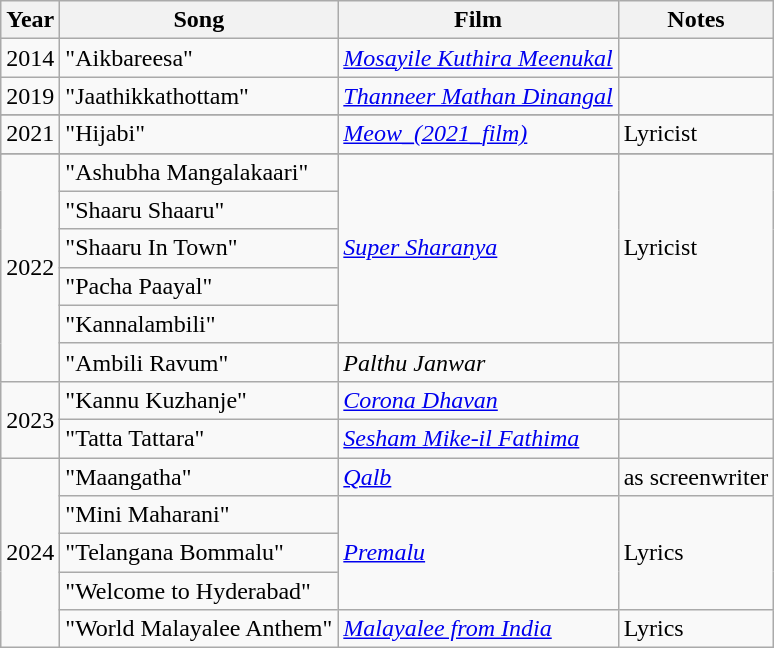<table class="wikitable">
<tr>
<th>Year</th>
<th>Song</th>
<th>Film</th>
<th>Notes</th>
</tr>
<tr>
<td>2014</td>
<td>"Aikbareesa"</td>
<td><em><a href='#'>Mosayile Kuthira Meenukal</a></em></td>
<td></td>
</tr>
<tr>
<td>2019</td>
<td>"Jaathikkathottam"</td>
<td><em><a href='#'>Thanneer Mathan Dinangal</a></em></td>
<td></td>
</tr>
<tr>
</tr>
<tr>
<td>2021</td>
<td>"Hijabi"</td>
<td><em><a href='#'>Meow_(2021_film)</a></em></td>
<td>Lyricist</td>
</tr>
<tr>
</tr>
<tr>
<td rowspan="6">2022</td>
<td>"Ashubha Mangalakaari"</td>
<td rowspan="5"><em><a href='#'>Super Sharanya</a></em></td>
<td rowspan="5">Lyricist</td>
</tr>
<tr>
<td>"Shaaru Shaaru"</td>
</tr>
<tr>
<td>"Shaaru In Town"</td>
</tr>
<tr>
<td>"Pacha Paayal"</td>
</tr>
<tr>
<td>"Kannalambili"</td>
</tr>
<tr>
<td>"Ambili Ravum"</td>
<td><em>Palthu Janwar</em></td>
<td></td>
</tr>
<tr>
<td rowspan="2">2023</td>
<td>"Kannu Kuzhanje"</td>
<td><em><a href='#'>Corona Dhavan</a></em></td>
<td></td>
</tr>
<tr>
<td>"Tatta Tattara"</td>
<td><em><a href='#'>Sesham Mike-il Fathima</a></em></td>
<td></td>
</tr>
<tr>
<td rowspan="5">2024</td>
<td>"Maangatha"</td>
<td><a href='#'><em>Qalb</em></a></td>
<td>as screenwriter</td>
</tr>
<tr>
<td>"Mini Maharani"</td>
<td rowspan="3"><em><a href='#'>Premalu</a></em></td>
<td rowspan="3">Lyrics</td>
</tr>
<tr>
<td>"Telangana Bommalu"</td>
</tr>
<tr>
<td>"Welcome to Hyderabad"</td>
</tr>
<tr>
<td>"World Malayalee Anthem"</td>
<td><em><a href='#'>Malayalee from India</a></em></td>
<td>Lyrics</td>
</tr>
</table>
